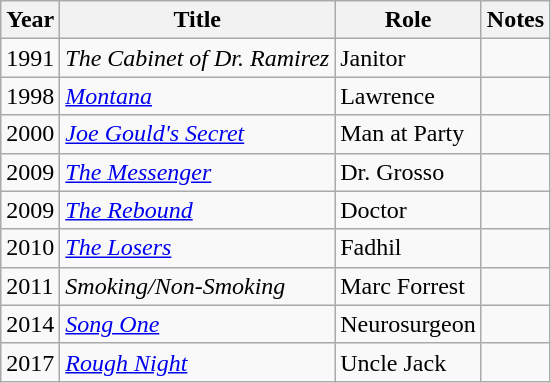<table class="wikitable sortable">
<tr>
<th>Year</th>
<th>Title</th>
<th>Role</th>
<th>Notes</th>
</tr>
<tr>
<td>1991</td>
<td><em>The Cabinet of Dr. Ramirez</em></td>
<td>Janitor</td>
<td></td>
</tr>
<tr>
<td>1998</td>
<td><em><a href='#'>Montana</a></em></td>
<td>Lawrence</td>
<td></td>
</tr>
<tr>
<td>2000</td>
<td><em><a href='#'>Joe Gould's Secret</a></em></td>
<td>Man at Party</td>
<td></td>
</tr>
<tr>
<td>2009</td>
<td><em><a href='#'>The Messenger</a></em></td>
<td>Dr. Grosso</td>
<td></td>
</tr>
<tr>
<td>2009</td>
<td><em><a href='#'>The Rebound</a></em></td>
<td>Doctor</td>
<td></td>
</tr>
<tr>
<td>2010</td>
<td><em><a href='#'>The Losers</a></em></td>
<td>Fadhil</td>
<td></td>
</tr>
<tr>
<td>2011</td>
<td><em>Smoking/Non-Smoking</em></td>
<td>Marc Forrest</td>
<td></td>
</tr>
<tr>
<td>2014</td>
<td><em><a href='#'>Song One</a></em></td>
<td>Neurosurgeon</td>
<td></td>
</tr>
<tr>
<td>2017</td>
<td><em><a href='#'>Rough Night</a></em></td>
<td>Uncle Jack</td>
<td></td>
</tr>
</table>
